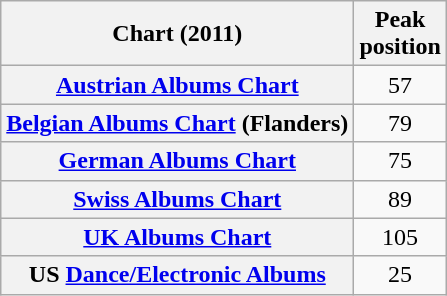<table class="wikitable sortable plainrowheaders" style="text-align:center">
<tr>
<th scope="col">Chart (2011)</th>
<th scope="col">Peak<br>position</th>
</tr>
<tr>
<th scope="row"><a href='#'>Austrian Albums Chart</a></th>
<td>57</td>
</tr>
<tr>
<th scope="row"><a href='#'>Belgian Albums Chart</a> (Flanders)</th>
<td>79</td>
</tr>
<tr>
<th scope="row"><a href='#'>German Albums Chart</a></th>
<td>75</td>
</tr>
<tr>
<th scope="row"><a href='#'>Swiss Albums Chart</a></th>
<td>89</td>
</tr>
<tr>
<th scope="row"><a href='#'>UK Albums Chart</a></th>
<td>105</td>
</tr>
<tr>
<th scope="row">US <a href='#'>Dance/Electronic Albums</a></th>
<td>25</td>
</tr>
</table>
